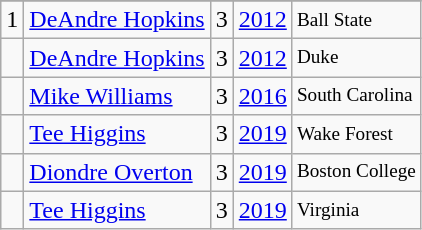<table class="wikitable">
<tr>
</tr>
<tr>
<td>1</td>
<td><a href='#'>DeAndre Hopkins</a></td>
<td>3</td>
<td><a href='#'>2012</a></td>
<td style="font-size:80%;">Ball State</td>
</tr>
<tr>
<td></td>
<td><a href='#'>DeAndre Hopkins</a></td>
<td>3</td>
<td><a href='#'>2012</a></td>
<td style="font-size:80%;">Duke</td>
</tr>
<tr>
<td></td>
<td><a href='#'>Mike Williams</a></td>
<td>3</td>
<td><a href='#'>2016</a></td>
<td style="font-size:80%;">South Carolina</td>
</tr>
<tr>
<td></td>
<td><a href='#'>Tee Higgins</a></td>
<td>3</td>
<td><a href='#'>2019</a></td>
<td style="font-size:80%;">Wake Forest</td>
</tr>
<tr>
<td></td>
<td><a href='#'>Diondre Overton</a></td>
<td>3</td>
<td><a href='#'>2019</a></td>
<td style="font-size:80%;">Boston College</td>
</tr>
<tr>
<td></td>
<td><a href='#'>Tee Higgins</a></td>
<td>3</td>
<td><a href='#'>2019</a></td>
<td style="font-size:80%;">Virginia</td>
</tr>
</table>
